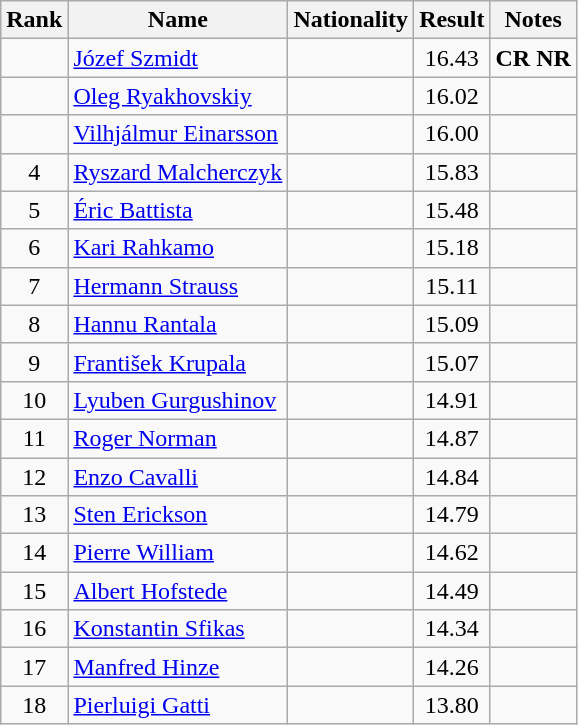<table class="wikitable sortable" style="text-align:center">
<tr>
<th>Rank</th>
<th>Name</th>
<th>Nationality</th>
<th>Result</th>
<th>Notes</th>
</tr>
<tr>
<td></td>
<td align=left><a href='#'>Józef Szmidt</a></td>
<td align=left></td>
<td>16.43</td>
<td><strong>CR NR</strong></td>
</tr>
<tr>
<td></td>
<td align=left><a href='#'>Oleg Ryakhovskiy</a></td>
<td align=left></td>
<td>16.02</td>
<td></td>
</tr>
<tr>
<td></td>
<td align=left><a href='#'>Vilhjálmur Einarsson</a></td>
<td align=left></td>
<td>16.00</td>
<td></td>
</tr>
<tr>
<td>4</td>
<td align=left><a href='#'>Ryszard Malcherczyk</a></td>
<td align=left></td>
<td>15.83</td>
<td></td>
</tr>
<tr>
<td>5</td>
<td align=left><a href='#'>Éric Battista</a></td>
<td align=left></td>
<td>15.48</td>
<td></td>
</tr>
<tr>
<td>6</td>
<td align=left><a href='#'>Kari Rahkamo</a></td>
<td align=left></td>
<td>15.18</td>
<td></td>
</tr>
<tr>
<td>7</td>
<td align=left><a href='#'>Hermann Strauss</a></td>
<td align=left></td>
<td>15.11</td>
<td></td>
</tr>
<tr>
<td>8</td>
<td align=left><a href='#'>Hannu Rantala</a></td>
<td align=left></td>
<td>15.09</td>
<td></td>
</tr>
<tr>
<td>9</td>
<td align=left><a href='#'>František Krupala</a></td>
<td align=left></td>
<td>15.07</td>
<td></td>
</tr>
<tr>
<td>10</td>
<td align=left><a href='#'>Lyuben Gurgushinov</a></td>
<td align=left></td>
<td>14.91</td>
<td></td>
</tr>
<tr>
<td>11</td>
<td align=left><a href='#'>Roger Norman</a></td>
<td align=left></td>
<td>14.87</td>
<td></td>
</tr>
<tr>
<td>12</td>
<td align=left><a href='#'>Enzo Cavalli</a></td>
<td align=left></td>
<td>14.84</td>
<td></td>
</tr>
<tr>
<td>13</td>
<td align=left><a href='#'>Sten Erickson</a></td>
<td align=left></td>
<td>14.79</td>
<td></td>
</tr>
<tr>
<td>14</td>
<td align=left><a href='#'>Pierre William</a></td>
<td align=left></td>
<td>14.62</td>
<td></td>
</tr>
<tr>
<td>15</td>
<td align=left><a href='#'>Albert Hofstede</a></td>
<td align=left></td>
<td>14.49</td>
<td></td>
</tr>
<tr>
<td>16</td>
<td align=left><a href='#'>Konstantin Sfikas</a></td>
<td align=left></td>
<td>14.34</td>
<td></td>
</tr>
<tr>
<td>17</td>
<td align=left><a href='#'>Manfred Hinze</a></td>
<td align=left></td>
<td>14.26</td>
<td></td>
</tr>
<tr>
<td>18</td>
<td align=left><a href='#'>Pierluigi Gatti</a></td>
<td align=left></td>
<td>13.80</td>
<td></td>
</tr>
</table>
